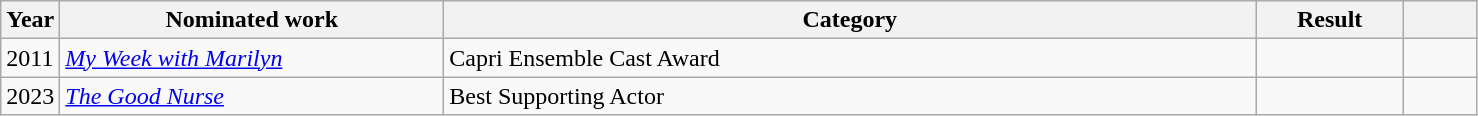<table class=wikitable>
<tr>
<th width=4%>Year</th>
<th width=26%>Nominated work</th>
<th width=55%>Category</th>
<th width=10%>Result</th>
<th width=5%></th>
</tr>
<tr>
<td>2011</td>
<td><em><a href='#'>My Week with Marilyn</a></em></td>
<td>Capri Ensemble Cast Award</td>
<td></td>
<td></td>
</tr>
<tr>
<td>2023</td>
<td><em><a href='#'>The Good Nurse</a></em></td>
<td>Best Supporting Actor</td>
<td></td>
<td></td>
</tr>
</table>
